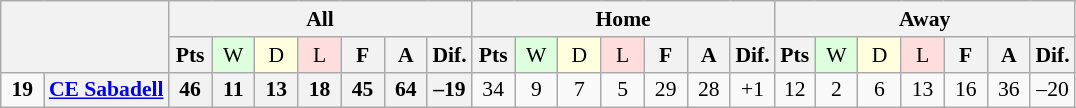<table class="wikitable" style="font-size: 90%">
<tr>
<th rowspan="2" colspan="2"></th>
<th colspan="7">All</th>
<th colspan="7">Home</th>
<th colspan="7">Away</th>
</tr>
<tr>
<th width="22">Pts</th>
<td style="text-align:center; background:#dfd; width:22px;">W</td>
<td style="text-align:center; background:#ffd; width:22px;">D</td>
<td style="text-align:center; background:#fdd; width:22px;">L</td>
<th width="22">F</th>
<th width="22">A</th>
<th width="22">Dif.</th>
<th width="22">Pts</th>
<td style="text-align:center; background:#dfd; width:22px;">W</td>
<td style="text-align:center; background:#ffd; width:22px;">D</td>
<td style="text-align:center; background:#fdd; width:22px;">L</td>
<th width="22">F</th>
<th width="22">A</th>
<th width="22">Dif.</th>
<th width="20">Pts</th>
<td style="text-align:center; background:#dfd; width:22px;">W</td>
<td style="text-align:center; background:#ffd; width:22px;">D</td>
<td style="text-align:center; background:#fdd; width:22px;">L</td>
<th width="22">F</th>
<th width="22">A</th>
<th width="22">Dif.</th>
</tr>
<tr>
<td style="width:22px; text-align:center;"><strong>19</strong></td>
<th><a href='#'>CE Sabadell</a></th>
<th>46</th>
<th>11</th>
<th>13</th>
<th>18</th>
<th>45</th>
<th>64</th>
<th>–19</th>
<td style="text-align:center;">34</td>
<td style="text-align:center;">9</td>
<td style="text-align:center;">7</td>
<td style="text-align:center;">5</td>
<td style="text-align:center;">29</td>
<td style="text-align:center;">28</td>
<td style="text-align:center;">+1</td>
<td style="text-align:center;">12</td>
<td style="text-align:center;">2</td>
<td style="text-align:center;">6</td>
<td style="text-align:center;">13</td>
<td style="text-align:center;">16</td>
<td style="text-align:center;">36</td>
<td style="text-align:center;">–20</td>
</tr>
</table>
